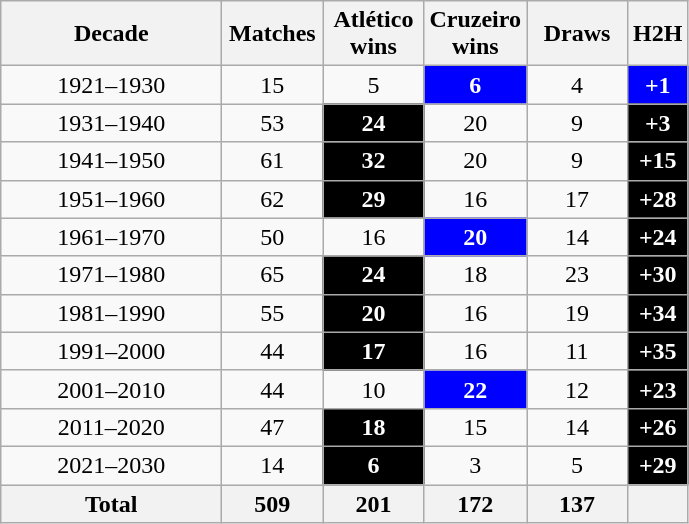<table class="wikitable" style="text-align:center">
<tr>
<th width="140">Decade</th>
<th width="60">Matches</th>
<th width="60">Atlético<br>wins</th>
<th width="60">Cruzeiro<br>wins</th>
<th width="60">Draws</th>
<th>H2H</th>
</tr>
<tr>
<td>1921–1930</td>
<td>15</td>
<td>5</td>
<td style="background-color:#0000FF;color:white;"><strong>6</strong></td>
<td>4</td>
<td style="background-color:#0000FF;color:white;"><strong>+1</strong></td>
</tr>
<tr>
<td>1931–1940</td>
<td>53</td>
<td style="background-color:black;color:white;"><strong>24</strong></td>
<td>20</td>
<td>9</td>
<td style="background-color:black;color:white;"><strong>+3</strong></td>
</tr>
<tr>
<td>1941–1950</td>
<td>61</td>
<td style="background-color:black;color:white;"><strong>32</strong></td>
<td>20</td>
<td>9</td>
<td style="background-color:black;color:white;"><strong>+15</strong></td>
</tr>
<tr>
<td>1951–1960</td>
<td>62</td>
<td style="background-color:black;color:white;"><strong>29</strong></td>
<td>16</td>
<td>17</td>
<td style="background-color:black;color:white;"><strong>+28</strong></td>
</tr>
<tr>
<td>1961–1970</td>
<td>50</td>
<td>16</td>
<td style="background-color:#0000FF;color:white;"><strong>20</strong></td>
<td>14</td>
<td style="background-color:black;color:white;"><strong>+24</strong></td>
</tr>
<tr>
<td>1971–1980</td>
<td>65</td>
<td style="background-color:black;color:white;"><strong>24</strong></td>
<td>18</td>
<td>23</td>
<td style="background-color:black;color:white;"><strong>+30</strong></td>
</tr>
<tr>
<td>1981–1990</td>
<td>55</td>
<td style="background-color:black;color:white;"><strong>20</strong></td>
<td>16</td>
<td>19</td>
<td style="background-color:black;color:white;"><strong>+34</strong></td>
</tr>
<tr>
<td>1991–2000</td>
<td>44</td>
<td style="background-color:black;color:white;"><strong>17</strong></td>
<td>16</td>
<td>11</td>
<td style="background-color:black;color:white;"><strong>+35</strong></td>
</tr>
<tr>
<td>2001–2010</td>
<td>44</td>
<td>10</td>
<td style="background-color:#0000FF;color:white;"><strong>22</strong></td>
<td>12</td>
<td style="background-color:black;color:white;"><strong>+23</strong></td>
</tr>
<tr>
<td>2011–2020</td>
<td>47</td>
<td style="background-color:black;color:white;"><strong>18</strong></td>
<td>15</td>
<td>14</td>
<td style="background-color:black;color:white;"><strong>+26</strong></td>
</tr>
<tr>
<td>2021–2030</td>
<td>14</td>
<td style="background-color:black;color:white;"><strong>6</strong></td>
<td>3</td>
<td>5</td>
<td style="background-color:black;color:white;"><strong>+29</strong></td>
</tr>
<tr>
<th>Total</th>
<th>509</th>
<th>201</th>
<th>172</th>
<th>137</th>
<th></th>
</tr>
</table>
